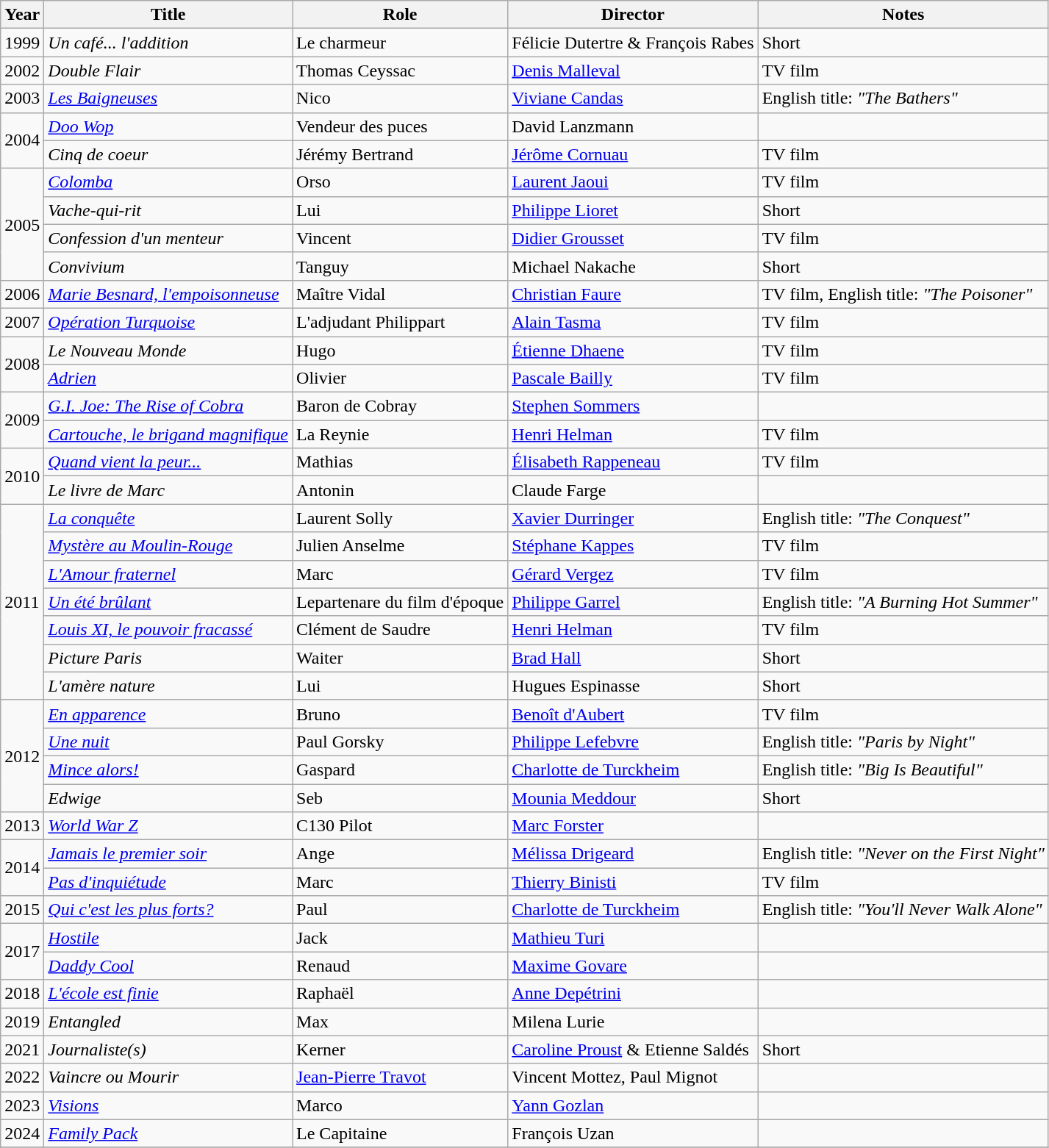<table class="wikitable">
<tr>
<th>Year</th>
<th>Title</th>
<th>Role</th>
<th>Director</th>
<th>Notes</th>
</tr>
<tr>
<td>1999</td>
<td><em>Un café... l'addition</em></td>
<td>Le charmeur</td>
<td>Félicie Dutertre & François Rabes</td>
<td>Short</td>
</tr>
<tr>
<td>2002</td>
<td><em>Double Flair</em></td>
<td>Thomas Ceyssac</td>
<td><a href='#'>Denis Malleval</a></td>
<td>TV film</td>
</tr>
<tr>
<td>2003</td>
<td><em><a href='#'>Les Baigneuses</a></em></td>
<td>Nico</td>
<td><a href='#'>Viviane Candas</a></td>
<td>English title: <em>"The Bathers"</em></td>
</tr>
<tr>
<td rowspan="2">2004</td>
<td><em><a href='#'>Doo Wop</a></em></td>
<td>Vendeur des puces</td>
<td>David Lanzmann</td>
<td></td>
</tr>
<tr>
<td><em>Cinq de coeur</em></td>
<td>Jérémy Bertrand</td>
<td><a href='#'>Jérôme Cornuau</a></td>
<td>TV film</td>
</tr>
<tr>
<td rowspan="4">2005</td>
<td><em><a href='#'>Colomba</a></em></td>
<td>Orso</td>
<td><a href='#'>Laurent Jaoui</a></td>
<td>TV film</td>
</tr>
<tr>
<td><em>Vache-qui-rit</em></td>
<td>Lui</td>
<td><a href='#'>Philippe Lioret</a></td>
<td>Short</td>
</tr>
<tr>
<td><em>Confession d'un menteur</em></td>
<td>Vincent</td>
<td><a href='#'>Didier Grousset</a></td>
<td>TV film</td>
</tr>
<tr>
<td><em>Convivium</em></td>
<td>Tanguy</td>
<td>Michael Nakache</td>
<td>Short</td>
</tr>
<tr>
<td>2006</td>
<td><em><a href='#'>Marie Besnard, l'empoisonneuse</a></em></td>
<td>Maître Vidal</td>
<td><a href='#'>Christian Faure</a></td>
<td>TV film, English title: <em>"The Poisoner"</em></td>
</tr>
<tr>
<td>2007</td>
<td><em><a href='#'>Opération Turquoise</a></em></td>
<td>L'adjudant Philippart</td>
<td><a href='#'>Alain Tasma</a></td>
<td>TV film</td>
</tr>
<tr>
<td rowspan="2">2008</td>
<td><em>Le Nouveau Monde</em></td>
<td>Hugo</td>
<td><a href='#'>Étienne Dhaene</a></td>
<td>TV film</td>
</tr>
<tr>
<td><em><a href='#'>Adrien</a></em></td>
<td>Olivier</td>
<td><a href='#'>Pascale Bailly</a></td>
<td>TV film</td>
</tr>
<tr>
<td rowspan="2">2009</td>
<td><em><a href='#'>G.I. Joe: The Rise of Cobra</a></em></td>
<td>Baron de Cobray</td>
<td><a href='#'>Stephen Sommers</a></td>
<td></td>
</tr>
<tr>
<td><em><a href='#'>Cartouche, le brigand magnifique</a></em></td>
<td>La Reynie</td>
<td><a href='#'>Henri Helman</a></td>
<td>TV film</td>
</tr>
<tr>
<td rowspan="2">2010</td>
<td><em><a href='#'>Quand vient la peur...</a></em></td>
<td>Mathias</td>
<td><a href='#'>Élisabeth Rappeneau</a></td>
<td>TV film</td>
</tr>
<tr>
<td><em>Le livre de Marc</em></td>
<td>Antonin</td>
<td>Claude Farge</td>
<td></td>
</tr>
<tr>
<td rowspan="7">2011</td>
<td><em><a href='#'>La conquête</a></em></td>
<td>Laurent Solly</td>
<td><a href='#'>Xavier Durringer</a></td>
<td>English title: <em>"The Conquest"</em></td>
</tr>
<tr>
<td><em><a href='#'>Mystère au Moulin-Rouge</a></em></td>
<td>Julien Anselme</td>
<td><a href='#'>Stéphane Kappes</a></td>
<td>TV film</td>
</tr>
<tr>
<td><em><a href='#'>L'Amour fraternel</a></em></td>
<td>Marc</td>
<td><a href='#'>Gérard Vergez</a></td>
<td>TV film</td>
</tr>
<tr>
<td><em><a href='#'>Un été brûlant</a></em></td>
<td>Lepartenare du film d'époque</td>
<td><a href='#'>Philippe Garrel</a></td>
<td>English title: <em>"A Burning Hot Summer"</em></td>
</tr>
<tr>
<td><em><a href='#'>Louis XI, le pouvoir fracassé</a></em></td>
<td>Clément de Saudre</td>
<td><a href='#'>Henri Helman</a></td>
<td>TV film</td>
</tr>
<tr>
<td><em>Picture Paris</em></td>
<td>Waiter</td>
<td><a href='#'>Brad Hall</a></td>
<td>Short</td>
</tr>
<tr>
<td><em>L'amère nature</em></td>
<td>Lui</td>
<td>Hugues Espinasse</td>
<td>Short</td>
</tr>
<tr>
<td rowspan="4">2012</td>
<td><em><a href='#'>En apparence</a></em></td>
<td>Bruno</td>
<td><a href='#'>Benoît d'Aubert</a></td>
<td>TV film</td>
</tr>
<tr>
<td><em><a href='#'>Une nuit</a></em></td>
<td>Paul Gorsky</td>
<td><a href='#'>Philippe Lefebvre</a></td>
<td>English title: <em>"Paris by Night"</em></td>
</tr>
<tr>
<td><em><a href='#'>Mince alors!</a></em></td>
<td>Gaspard</td>
<td><a href='#'>Charlotte de Turckheim</a></td>
<td>English title: <em>"Big Is Beautiful"</em></td>
</tr>
<tr>
<td><em>Edwige</em></td>
<td>Seb</td>
<td><a href='#'>Mounia Meddour</a></td>
<td>Short</td>
</tr>
<tr>
<td>2013</td>
<td><em><a href='#'>World War Z</a></em></td>
<td>C130 Pilot</td>
<td><a href='#'>Marc Forster</a></td>
<td></td>
</tr>
<tr>
<td rowspan="2">2014</td>
<td><em><a href='#'>Jamais le premier soir</a></em></td>
<td>Ange</td>
<td><a href='#'>Mélissa Drigeard</a></td>
<td>English title: <em>"Never on the First Night"</em></td>
</tr>
<tr>
<td><em><a href='#'>Pas d'inquiétude</a></em></td>
<td>Marc</td>
<td><a href='#'>Thierry Binisti</a></td>
<td>TV film</td>
</tr>
<tr>
<td>2015</td>
<td><em><a href='#'>Qui c'est les plus forts?</a></em></td>
<td>Paul</td>
<td><a href='#'>Charlotte de Turckheim</a></td>
<td>English title: <em>"You'll Never Walk Alone"</em></td>
</tr>
<tr>
<td rowspan="2">2017</td>
<td><em><a href='#'>Hostile</a></em></td>
<td>Jack</td>
<td><a href='#'>Mathieu Turi</a></td>
<td></td>
</tr>
<tr>
<td><em><a href='#'>Daddy Cool</a></em></td>
<td>Renaud</td>
<td><a href='#'>Maxime Govare</a></td>
<td></td>
</tr>
<tr>
<td>2018</td>
<td><em><a href='#'>L'école est finie</a></em></td>
<td>Raphaël</td>
<td><a href='#'>Anne Depétrini</a></td>
<td></td>
</tr>
<tr>
<td>2019</td>
<td><em>Entangled</em></td>
<td>Max</td>
<td>Milena Lurie</td>
<td></td>
</tr>
<tr>
<td>2021</td>
<td><em>Journaliste(s)</em></td>
<td>Kerner</td>
<td><a href='#'>Caroline Proust</a> & Etienne Saldés</td>
<td>Short</td>
</tr>
<tr>
<td>2022</td>
<td><em>Vaincre ou Mourir</em></td>
<td><a href='#'>Jean-Pierre Travot</a></td>
<td>Vincent Mottez, Paul Mignot</td>
<td></td>
</tr>
<tr>
<td>2023</td>
<td><em><a href='#'>Visions</a></em></td>
<td>Marco</td>
<td><a href='#'>Yann Gozlan</a></td>
<td></td>
</tr>
<tr>
<td>2024</td>
<td><em><a href='#'>Family Pack</a></em></td>
<td>Le Capitaine</td>
<td>François Uzan</td>
<td></td>
</tr>
<tr>
</tr>
</table>
